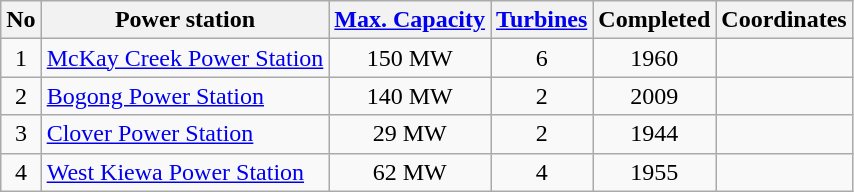<table class="wikitable sortable" style="text-align: center">
<tr>
<th>No</th>
<th>Power station</th>
<th><a href='#'>Max. Capacity</a></th>
<th><a href='#'>Turbines</a></th>
<th>Completed</th>
<th>Coordinates</th>
</tr>
<tr>
<td>1</td>
<td align="left"><a href='#'>McKay Creek Power Station</a></td>
<td>150 MW</td>
<td>6</td>
<td>1960</td>
<td></td>
</tr>
<tr>
<td>2</td>
<td align="left"><a href='#'>Bogong Power Station</a></td>
<td>140 MW</td>
<td>2</td>
<td>2009</td>
<td></td>
</tr>
<tr>
<td>3</td>
<td align="left"><a href='#'>Clover Power Station</a></td>
<td>29 MW</td>
<td>2</td>
<td>1944</td>
<td></td>
</tr>
<tr>
<td>4</td>
<td align="left"><a href='#'>West Kiewa Power Station</a></td>
<td>62 MW</td>
<td>4</td>
<td>1955</td>
<td></td>
</tr>
</table>
